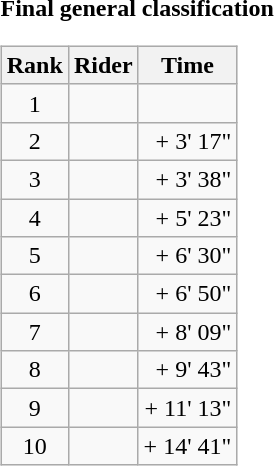<table>
<tr>
<td><strong>Final general classification</strong><br><table class="wikitable">
<tr>
<th scope="col">Rank</th>
<th scope="col">Rider</th>
<th scope="col">Time</th>
</tr>
<tr>
<td style="text-align:center;">1</td>
<td></td>
<td style="text-align:right;"></td>
</tr>
<tr>
<td style="text-align:center;">2</td>
<td></td>
<td style="text-align:right;">+ 3' 17"</td>
</tr>
<tr>
<td style="text-align:center;">3</td>
<td></td>
<td style="text-align:right;">+ 3' 38"</td>
</tr>
<tr>
<td style="text-align:center;">4</td>
<td></td>
<td style="text-align:right;">+ 5' 23"</td>
</tr>
<tr>
<td style="text-align:center;">5</td>
<td></td>
<td style="text-align:right;">+ 6' 30"</td>
</tr>
<tr>
<td style="text-align:center;">6</td>
<td></td>
<td style="text-align:right;">+ 6' 50"</td>
</tr>
<tr>
<td style="text-align:center;">7</td>
<td></td>
<td style="text-align:right;">+ 8' 09"</td>
</tr>
<tr>
<td style="text-align:center;">8</td>
<td></td>
<td style="text-align:right;">+ 9' 43"</td>
</tr>
<tr>
<td style="text-align:center;">9</td>
<td></td>
<td style="text-align:right;">+ 11' 13"</td>
</tr>
<tr>
<td style="text-align:center;">10</td>
<td></td>
<td style="text-align:right;">+ 14' 41"</td>
</tr>
</table>
</td>
</tr>
</table>
